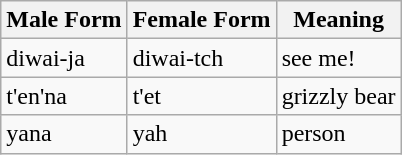<table class="wikitable">
<tr>
<th>Male Form</th>
<th>Female Form</th>
<th>Meaning</th>
</tr>
<tr>
<td>diwai-ja</td>
<td>diwai-tch</td>
<td>see me!</td>
</tr>
<tr>
<td>t'en'na</td>
<td>t'et</td>
<td>grizzly bear</td>
</tr>
<tr>
<td>yana</td>
<td>yah</td>
<td>person</td>
</tr>
</table>
